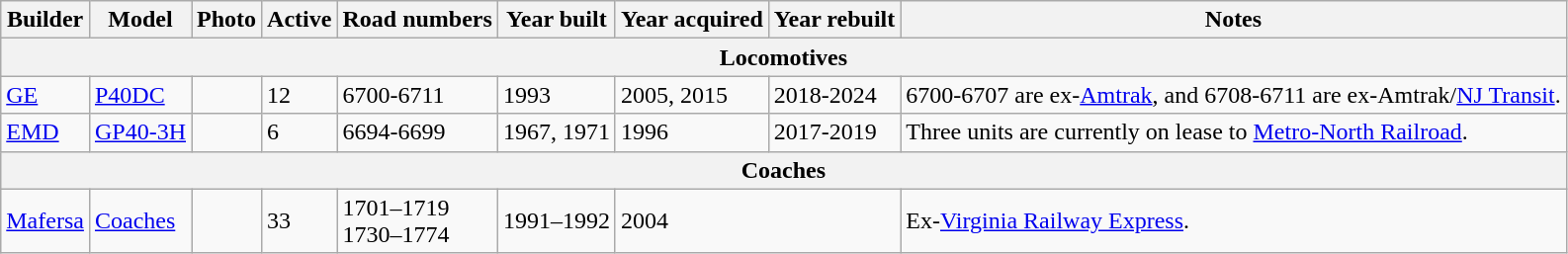<table class="wikitable">
<tr>
<th>Builder</th>
<th>Model</th>
<th>Photo</th>
<th>Active</th>
<th>Road numbers</th>
<th>Year built</th>
<th>Year acquired</th>
<th>Year rebuilt</th>
<th>Notes</th>
</tr>
<tr>
<th colspan="9">Locomotives</th>
</tr>
<tr>
<td><a href='#'>GE</a></td>
<td><a href='#'>P40DC</a></td>
<td></td>
<td>12</td>
<td>6700-6711</td>
<td>1993</td>
<td>2005, 2015</td>
<td>2018-2024</td>
<td>6700-6707 are ex-<a href='#'>Amtrak</a>, and 6708-6711 are ex-Amtrak/<a href='#'>NJ Transit</a>.</td>
</tr>
<tr>
<td><a href='#'>EMD</a></td>
<td><a href='#'>GP40-3H</a></td>
<td></td>
<td>6</td>
<td>6694-6699</td>
<td>1967, 1971</td>
<td>1996</td>
<td>2017-2019</td>
<td>Three units are currently on lease to <a href='#'>Metro-North Railroad</a>.</td>
</tr>
<tr>
<th colspan="9">Coaches</th>
</tr>
<tr>
<td><a href='#'>Mafersa</a></td>
<td><a href='#'>Coaches</a></td>
<td></td>
<td>33</td>
<td>1701–1719 <br>1730–1774 </td>
<td>1991–1992</td>
<td colspan="2">2004</td>
<td>Ex-<a href='#'>Virginia Railway Express</a>.</td>
</tr>
</table>
